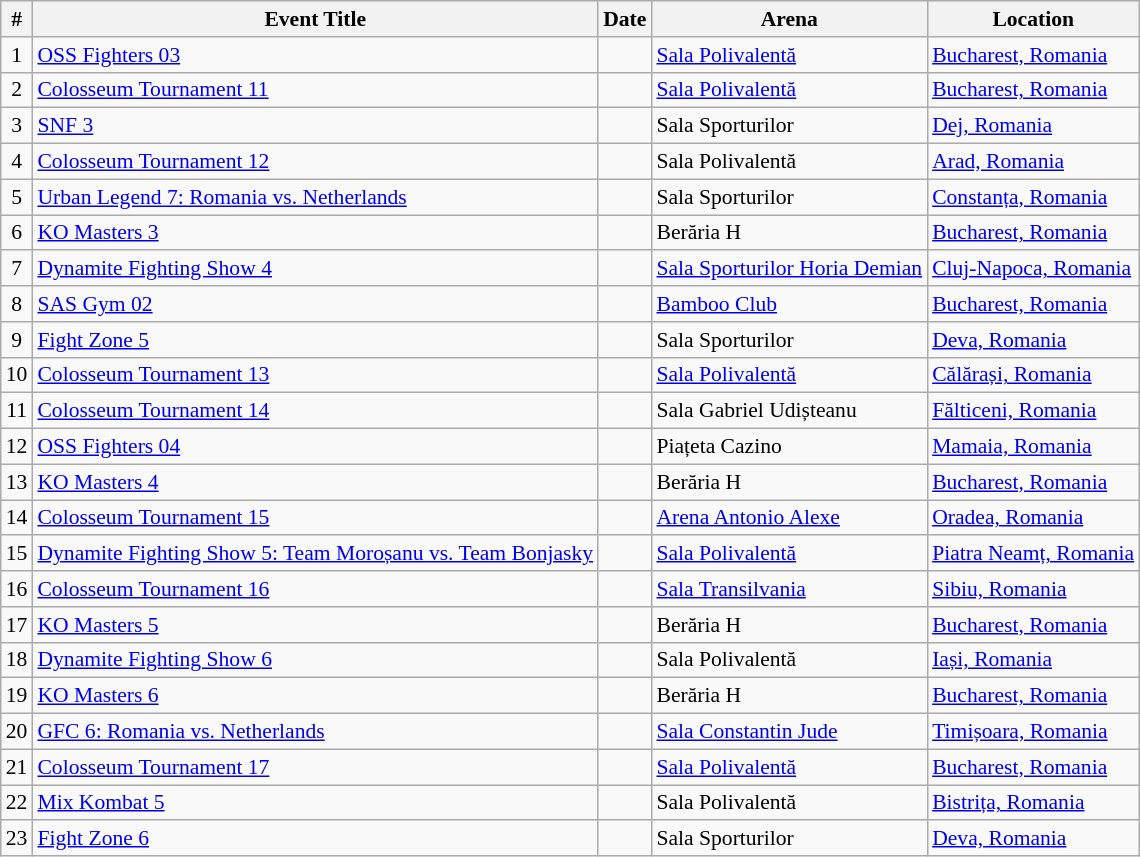<table class="sortable wikitable succession-box" style="margin:1.0em auto; font-size:90%;">
<tr>
<th scope="col">#</th>
<th scope="col">Event Title</th>
<th scope="col">Date</th>
<th scope="col">Arena</th>
<th scope="col">Location</th>
</tr>
<tr>
<td align=center>1</td>
<td><a href='#'>OSS Fighters 03</a></td>
<td></td>
<td><a href='#'>Sala Polivalentă</a></td>
<td><a href='#'>Bucharest, Romania</a></td>
</tr>
<tr>
<td align=center>2</td>
<td><a href='#'>Colosseum Tournament 11</a></td>
<td></td>
<td><a href='#'>Sala Polivalentă</a></td>
<td><a href='#'>Bucharest, Romania</a></td>
</tr>
<tr>
<td align=center>3</td>
<td><a href='#'>SNF 3</a></td>
<td></td>
<td>Sala Sporturilor</td>
<td><a href='#'>Dej, Romania</a></td>
</tr>
<tr>
<td align=center>4</td>
<td><a href='#'>Colosseum Tournament 12</a></td>
<td></td>
<td>Sala Polivalentă</td>
<td><a href='#'>Arad, Romania</a></td>
</tr>
<tr>
<td align=center>5</td>
<td><a href='#'>Urban Legend 7: Romania vs. Netherlands</a></td>
<td></td>
<td>Sala Sporturilor</td>
<td><a href='#'>Constanța, Romania</a></td>
</tr>
<tr>
<td align=center>6</td>
<td><a href='#'>KO Masters 3</a></td>
<td></td>
<td>Berăria H</td>
<td><a href='#'>Bucharest, Romania</a></td>
</tr>
<tr>
<td align=center>7</td>
<td><a href='#'>Dynamite Fighting Show 4</a></td>
<td></td>
<td><a href='#'>Sala Sporturilor Horia Demian</a></td>
<td><a href='#'>Cluj-Napoca, Romania</a></td>
</tr>
<tr>
<td align=center>8</td>
<td><a href='#'>SAS Gym 02</a></td>
<td></td>
<td><a href='#'>Bamboo Club</a></td>
<td><a href='#'>Bucharest, Romania</a></td>
</tr>
<tr>
<td align=center>9</td>
<td><a href='#'>Fight Zone 5</a></td>
<td></td>
<td>Sala Sporturilor</td>
<td><a href='#'>Deva, Romania</a></td>
</tr>
<tr>
<td align=center>10</td>
<td><a href='#'>Colosseum Tournament 13</a></td>
<td></td>
<td><a href='#'>Sala Polivalentă</a></td>
<td><a href='#'>Călărași, Romania</a></td>
</tr>
<tr>
<td align=center>11</td>
<td><a href='#'>Colosseum Tournament 14</a></td>
<td></td>
<td>Sala Gabriel Udișteanu</td>
<td><a href='#'>Fălticeni, Romania</a></td>
</tr>
<tr>
<td align=center>12</td>
<td><a href='#'>OSS Fighters 04</a></td>
<td></td>
<td>Piațeta Cazino</td>
<td><a href='#'>Mamaia, Romania</a></td>
</tr>
<tr>
<td align=center>13</td>
<td><a href='#'>KO Masters 4</a></td>
<td></td>
<td>Berăria H</td>
<td><a href='#'>Bucharest, Romania</a></td>
</tr>
<tr>
<td align=center>14</td>
<td><a href='#'>Colosseum Tournament 15</a></td>
<td></td>
<td><a href='#'>Arena Antonio Alexe</a></td>
<td><a href='#'>Oradea, Romania</a></td>
</tr>
<tr>
<td align=center>15</td>
<td><a href='#'>Dynamite Fighting Show 5: Team Moroșanu vs. Team Bonjasky</a></td>
<td></td>
<td><a href='#'>Sala Polivalentă</a></td>
<td><a href='#'>Piatra Neamț, Romania</a></td>
</tr>
<tr>
<td align=center>16</td>
<td><a href='#'>Colosseum Tournament 16</a></td>
<td></td>
<td><a href='#'>Sala Transilvania</a></td>
<td><a href='#'>Sibiu, Romania</a></td>
</tr>
<tr>
<td align=center>17</td>
<td><a href='#'>KO Masters 5</a></td>
<td></td>
<td>Berăria H</td>
<td><a href='#'>Bucharest, Romania</a></td>
</tr>
<tr>
<td align=center>18</td>
<td><a href='#'>Dynamite Fighting Show 6</a></td>
<td></td>
<td>Sala Polivalentă</td>
<td><a href='#'>Iași, Romania</a></td>
</tr>
<tr>
<td align=center>19</td>
<td><a href='#'>KO Masters 6</a></td>
<td></td>
<td>Berăria H</td>
<td><a href='#'>Bucharest, Romania</a></td>
</tr>
<tr>
<td align=center>20</td>
<td><a href='#'>GFC 6: Romania vs. Netherlands</a></td>
<td></td>
<td><a href='#'>Sala Constantin Jude</a></td>
<td><a href='#'>Timișoara, Romania</a></td>
</tr>
<tr>
<td align=center>21</td>
<td><a href='#'>Colosseum Tournament 17</a></td>
<td></td>
<td><a href='#'>Sala Polivalentă</a></td>
<td><a href='#'>Bucharest, Romania</a></td>
</tr>
<tr>
<td align=center>22</td>
<td><a href='#'>Mix Kombat 5</a></td>
<td></td>
<td>Sala Polivalentă</td>
<td><a href='#'>Bistrița, Romania</a></td>
</tr>
<tr>
<td align=center>23</td>
<td><a href='#'>Fight Zone 6</a></td>
<td></td>
<td>Sala Sporturilor</td>
<td><a href='#'>Deva, Romania</a></td>
</tr>
</table>
